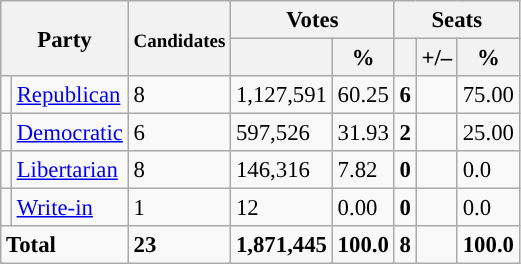<table class="wikitable" style="font-size: 95%;">
<tr>
<th colspan="2" rowspan="2">Party</th>
<th rowspan="2"><small>Candi</small><small>dates</small></th>
<th colspan="2">Votes</th>
<th colspan="3">Seats</th>
</tr>
<tr>
<th></th>
<th>%</th>
<th></th>
<th>+/–</th>
<th>%</th>
</tr>
<tr>
<td style="background:"></td>
<td align="left"><a href='#'>Republican</a></td>
<td>8</td>
<td>1,127,591</td>
<td>60.25</td>
<td><strong>6</strong></td>
<td></td>
<td>75.00</td>
</tr>
<tr>
<td style="background:"></td>
<td align="left"><a href='#'>Democratic</a></td>
<td>6</td>
<td>597,526</td>
<td>31.93</td>
<td><strong>2</strong></td>
<td></td>
<td>25.00</td>
</tr>
<tr>
<td style="background:"></td>
<td align="left"><a href='#'>Libertarian</a></td>
<td>8</td>
<td>146,316</td>
<td>7.82</td>
<td><strong>0</strong></td>
<td></td>
<td>0.0</td>
</tr>
<tr>
<td style="background:"></td>
<td align="left"><a href='#'>Write-in</a></td>
<td>1</td>
<td>12</td>
<td>0.00</td>
<td><strong>0</strong></td>
<td></td>
<td>0.0</td>
</tr>
<tr style="font-weight:bold">
<td colspan="2" align="left">Total</td>
<td>23</td>
<td>1,871,445</td>
<td>100.0</td>
<td>8</td>
<td></td>
<td>100.0</td>
</tr>
</table>
